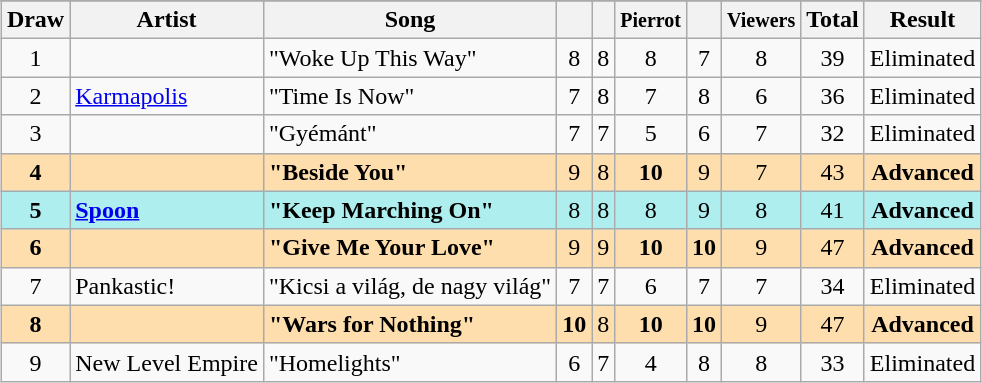<table class="sortable wikitable" style="margin: 1em auto 1em auto; text-align:center">
<tr>
</tr>
<tr>
<th>Draw</th>
<th>Artist</th>
<th>Song</th>
<th><small></small></th>
<th><small></small></th>
<th><small>Pierrot</small></th>
<th><small></small></th>
<th><small>Viewers</small></th>
<th>Total</th>
<th>Result</th>
</tr>
<tr>
<td>1</td>
<td align="left"></td>
<td align="left">"Woke Up This Way"</td>
<td>8</td>
<td>8</td>
<td>8</td>
<td>7</td>
<td>8</td>
<td>39</td>
<td>Eliminated</td>
</tr>
<tr>
<td>2</td>
<td align="left"><a href='#'>Karmapolis</a></td>
<td align="left">"Time Is Now"</td>
<td>7</td>
<td>8</td>
<td>7</td>
<td>8</td>
<td>6</td>
<td>36</td>
<td>Eliminated</td>
</tr>
<tr>
<td>3</td>
<td align="left"></td>
<td align="left">"Gyémánt"</td>
<td>7</td>
<td>7</td>
<td>5</td>
<td>6</td>
<td>7</td>
<td>32</td>
<td>Eliminated</td>
</tr>
<tr style="background:navajowhite;">
<td><strong>4</strong></td>
<td align="left"><strong></strong></td>
<td align="left"><strong>"Beside You"</strong></td>
<td>9</td>
<td>8</td>
<td><strong>10</strong></td>
<td>9</td>
<td>7</td>
<td>43</td>
<td><strong>Advanced</strong></td>
</tr>
<tr style="background:paleturquoise;">
<td><strong>5</strong></td>
<td align="left"><strong><a href='#'>Spoon</a></strong></td>
<td align="left"><strong>"Keep Marching On"</strong></td>
<td>8</td>
<td>8</td>
<td>8</td>
<td>9</td>
<td>8</td>
<td>41</td>
<td><strong>Advanced</strong></td>
</tr>
<tr style="background:navajowhite;">
<td><strong>6</strong></td>
<td align="left"><strong></strong></td>
<td align="left"><strong>"Give Me Your Love"</strong></td>
<td>9</td>
<td>9</td>
<td><strong>10</strong></td>
<td><strong>10</strong></td>
<td>9</td>
<td>47</td>
<td><strong>Advanced</strong></td>
</tr>
<tr>
<td>7</td>
<td align="left">Pankastic!</td>
<td align="left">"Kicsi a világ, de nagy világ"</td>
<td>7</td>
<td>7</td>
<td>6</td>
<td>7</td>
<td>7</td>
<td>34</td>
<td>Eliminated</td>
</tr>
<tr style="background:navajowhite;">
<td><strong>8</strong></td>
<td align="left"><strong></strong></td>
<td align="left"><strong>"Wars for Nothing"</strong></td>
<td><strong>10</strong></td>
<td>8</td>
<td><strong>10</strong></td>
<td><strong>10</strong></td>
<td>9</td>
<td>47</td>
<td><strong>Advanced</strong></td>
</tr>
<tr>
<td>9</td>
<td align="left">New Level Empire</td>
<td align="left">"Homelights"</td>
<td>6</td>
<td>7</td>
<td>4</td>
<td>8</td>
<td>8</td>
<td>33</td>
<td>Eliminated</td>
</tr>
</table>
